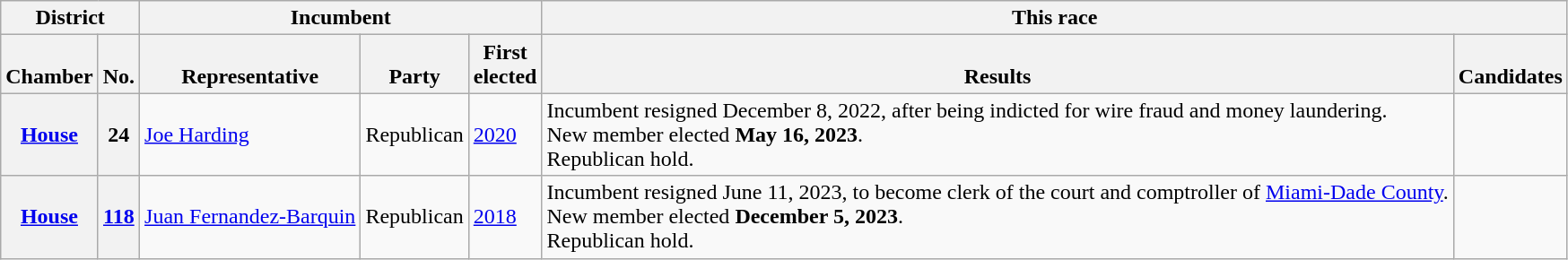<table class="wikitable sortable">
<tr valign=bottom>
<th colspan="2">District</th>
<th colspan="3">Incumbent</th>
<th colspan="2">This race</th>
</tr>
<tr valign=bottom>
<th>Chamber</th>
<th>No.</th>
<th>Representative</th>
<th>Party</th>
<th>First<br>elected</th>
<th>Results</th>
<th>Candidates</th>
</tr>
<tr>
<th><a href='#'>House</a></th>
<th>24</th>
<td><a href='#'>Joe Harding</a></td>
<td>Republican</td>
<td><a href='#'>2020</a></td>
<td>Incumbent resigned December 8, 2022, after being indicted for wire fraud and money laundering.<br>New member elected <strong>May 16, 2023</strong>.<br>Republican hold.</td>
<td nowrap></td>
</tr>
<tr>
<th><a href='#'>House</a></th>
<th><a href='#'>118</a></th>
<td><a href='#'>Juan Fernandez-Barquin</a></td>
<td>Republican</td>
<td><a href='#'>2018</a></td>
<td>Incumbent resigned June 11, 2023, to become clerk of the court and comptroller of <a href='#'>Miami-Dade County</a>.<br>New member elected <strong>December 5, 2023</strong>.<br>Republican hold.</td>
<td nowrap></td>
</tr>
</table>
